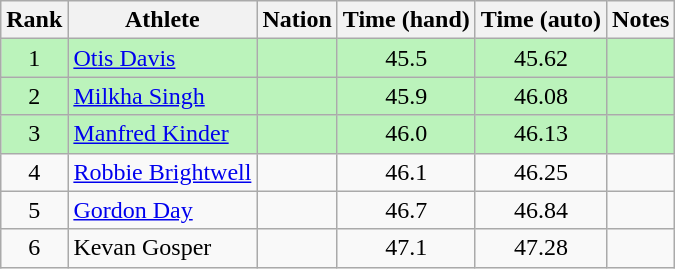<table class="wikitable sortable" style="text-align:center">
<tr>
<th>Rank</th>
<th>Athlete</th>
<th>Nation</th>
<th>Time (hand)</th>
<th>Time (auto)</th>
<th>Notes</th>
</tr>
<tr bgcolor=bbf3bb>
<td>1</td>
<td align=left><a href='#'>Otis Davis</a></td>
<td align=left></td>
<td>45.5</td>
<td>45.62</td>
<td></td>
</tr>
<tr bgcolor=bbf3bb>
<td>2</td>
<td align=left><a href='#'>Milkha Singh</a></td>
<td align=left></td>
<td>45.9</td>
<td>46.08</td>
<td></td>
</tr>
<tr bgcolor=bbf3bb>
<td>3</td>
<td align=left><a href='#'>Manfred Kinder</a></td>
<td align=left></td>
<td>46.0</td>
<td>46.13</td>
<td></td>
</tr>
<tr>
<td>4</td>
<td align=left><a href='#'>Robbie Brightwell</a></td>
<td align=left></td>
<td>46.1</td>
<td>46.25</td>
<td></td>
</tr>
<tr>
<td>5</td>
<td align=left><a href='#'>Gordon Day</a></td>
<td align=left></td>
<td>46.7</td>
<td>46.84</td>
<td></td>
</tr>
<tr>
<td>6</td>
<td align=left>Kevan Gosper</td>
<td align=left></td>
<td>47.1</td>
<td>47.28</td>
<td></td>
</tr>
</table>
